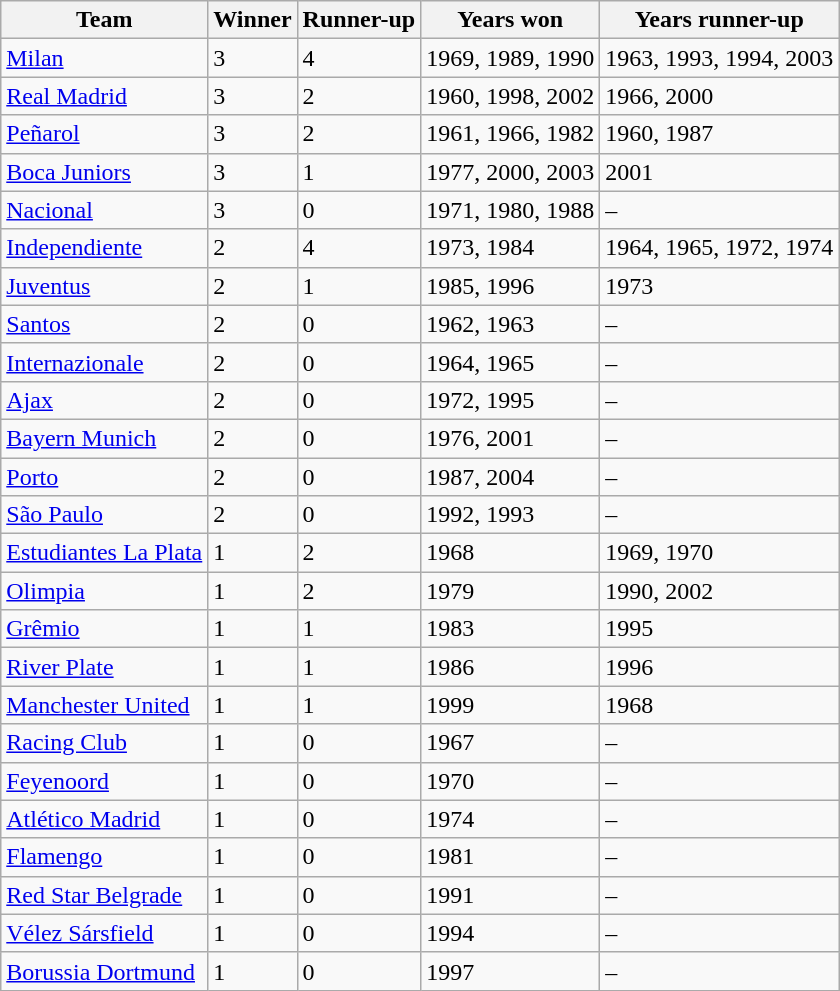<table class="wikitable sortable">
<tr>
<th>Team</th>
<th>Winner</th>
<th>Runner-up</th>
<th>Years won</th>
<th>Years runner-up</th>
</tr>
<tr>
<td> <a href='#'>Milan</a></td>
<td>3</td>
<td>4</td>
<td>1969, 1989, 1990</td>
<td>1963, 1993, 1994, 2003</td>
</tr>
<tr>
<td> <a href='#'>Real Madrid</a></td>
<td>3</td>
<td>2</td>
<td>1960, 1998, 2002</td>
<td>1966, 2000</td>
</tr>
<tr>
<td> <a href='#'>Peñarol</a></td>
<td>3</td>
<td>2</td>
<td>1961, 1966, 1982</td>
<td>1960, 1987</td>
</tr>
<tr>
<td> <a href='#'>Boca Juniors</a></td>
<td>3</td>
<td>1</td>
<td>1977, 2000, 2003</td>
<td>2001</td>
</tr>
<tr>
<td> <a href='#'>Nacional</a></td>
<td>3</td>
<td>0</td>
<td>1971, 1980, 1988</td>
<td>–</td>
</tr>
<tr>
<td> <a href='#'>Independiente</a></td>
<td>2</td>
<td>4</td>
<td>1973, 1984</td>
<td>1964, 1965, 1972, 1974</td>
</tr>
<tr>
<td> <a href='#'>Juventus</a></td>
<td>2</td>
<td>1</td>
<td>1985, 1996</td>
<td>1973</td>
</tr>
<tr>
<td> <a href='#'>Santos</a></td>
<td>2</td>
<td>0</td>
<td>1962, 1963</td>
<td>–</td>
</tr>
<tr>
<td> <a href='#'>Internazionale</a></td>
<td>2</td>
<td>0</td>
<td>1964, 1965</td>
<td>–</td>
</tr>
<tr>
<td> <a href='#'>Ajax</a></td>
<td>2</td>
<td>0</td>
<td>1972, 1995</td>
<td>–</td>
</tr>
<tr>
<td> <a href='#'>Bayern Munich</a></td>
<td>2</td>
<td>0</td>
<td>1976, 2001</td>
<td>–</td>
</tr>
<tr>
<td> <a href='#'>Porto</a></td>
<td>2</td>
<td>0</td>
<td>1987, 2004</td>
<td>–</td>
</tr>
<tr>
<td> <a href='#'>São Paulo</a></td>
<td>2</td>
<td>0</td>
<td>1992, 1993</td>
<td>–</td>
</tr>
<tr>
<td> <a href='#'>Estudiantes La Plata</a></td>
<td>1</td>
<td>2</td>
<td>1968</td>
<td>1969, 1970</td>
</tr>
<tr>
<td> <a href='#'>Olimpia</a></td>
<td>1</td>
<td>2</td>
<td>1979</td>
<td>1990, 2002</td>
</tr>
<tr>
<td> <a href='#'>Grêmio</a></td>
<td>1</td>
<td>1</td>
<td>1983</td>
<td>1995</td>
</tr>
<tr>
<td> <a href='#'>River Plate</a></td>
<td>1</td>
<td>1</td>
<td>1986</td>
<td>1996</td>
</tr>
<tr>
<td> <a href='#'>Manchester United</a></td>
<td>1</td>
<td>1</td>
<td>1999</td>
<td>1968</td>
</tr>
<tr>
<td> <a href='#'>Racing Club</a></td>
<td>1</td>
<td>0</td>
<td>1967</td>
<td>–</td>
</tr>
<tr>
<td> <a href='#'>Feyenoord</a></td>
<td>1</td>
<td>0</td>
<td>1970</td>
<td>–</td>
</tr>
<tr>
<td> <a href='#'>Atlético Madrid</a></td>
<td>1</td>
<td>0</td>
<td>1974</td>
<td>–</td>
</tr>
<tr>
<td> <a href='#'>Flamengo</a></td>
<td>1</td>
<td>0</td>
<td>1981</td>
<td>–</td>
</tr>
<tr>
<td> <a href='#'>Red Star Belgrade</a></td>
<td>1</td>
<td>0</td>
<td>1991</td>
<td>–</td>
</tr>
<tr>
<td> <a href='#'>Vélez Sársfield</a></td>
<td>1</td>
<td>0</td>
<td>1994</td>
<td>–</td>
</tr>
<tr>
<td> <a href='#'>Borussia Dortmund</a></td>
<td>1</td>
<td>0</td>
<td>1997</td>
<td>–</td>
</tr>
</table>
